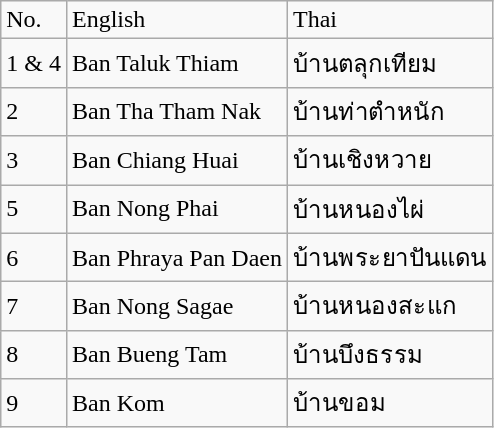<table class="wikitable">
<tr>
<td>No.</td>
<td>English</td>
<td>Thai</td>
</tr>
<tr>
<td>1 & 4</td>
<td>Ban Taluk Thiam</td>
<td>บ้านตลุกเทียม</td>
</tr>
<tr>
<td>2</td>
<td>Ban Tha Tham Nak</td>
<td>บ้านท่าตำหนัก</td>
</tr>
<tr>
<td>3</td>
<td>Ban Chiang Huai</td>
<td>บ้านเชิงหวาย</td>
</tr>
<tr>
<td>5</td>
<td>Ban Nong Phai</td>
<td>บ้านหนองไผ่</td>
</tr>
<tr>
<td>6</td>
<td>Ban Phraya Pan Daen</td>
<td>บ้านพระยาปันแดน</td>
</tr>
<tr>
<td>7</td>
<td>Ban Nong Sagae</td>
<td>บ้านหนองสะแก</td>
</tr>
<tr>
<td>8</td>
<td>Ban Bueng Tam</td>
<td>บ้านบึงธรรม</td>
</tr>
<tr>
<td>9</td>
<td>Ban Kom</td>
<td>บ้านขอม</td>
</tr>
</table>
